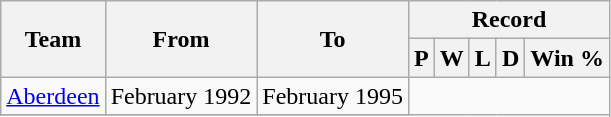<table class="wikitable" style="text-align: center;">
<tr>
<th rowspan="2">Team</th>
<th rowspan="2">From</th>
<th rowspan="2">To</th>
<th colspan="5">Record</th>
</tr>
<tr>
<th>P</th>
<th>W</th>
<th>L</th>
<th>D</th>
<th>Win %</th>
</tr>
<tr>
<td align=left><a href='#'>Aberdeen</a></td>
<td align=left>February 1992</td>
<td align=left>February 1995<br></td>
</tr>
<tr>
</tr>
</table>
